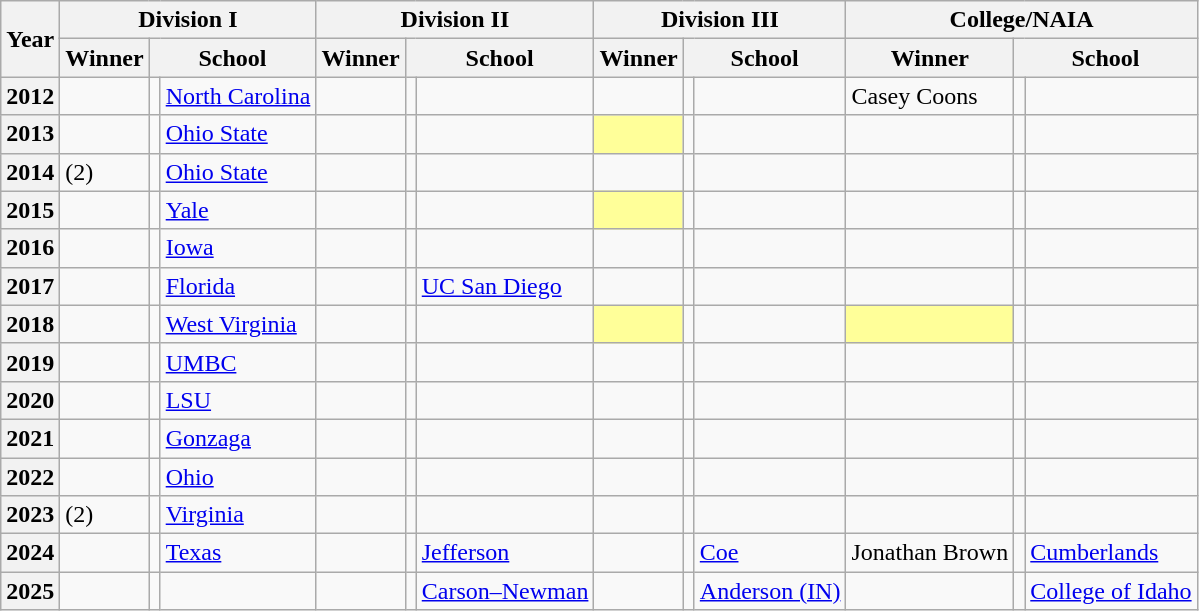<table class="wikitable sortable">
<tr>
<th scope="col" rowspan=2>Year</th>
<th scope="colgroup" colspan=3>Division I</th>
<th scope="colgroup" colspan=3>Division II</th>
<th scope="colgroup" colspan=3>Division III</th>
<th scope="colgroup" colspan=3>College/NAIA</th>
</tr>
<tr>
<th scope="col">Winner</th>
<th scope="col" colspan=2>School</th>
<th scope="col">Winner</th>
<th scope="col" colspan=2>School</th>
<th scope="col">Winner</th>
<th scope="col" colspan=2>School</th>
<th scope="col">Winner</th>
<th scope="col" colspan=2>School</th>
</tr>
<tr>
<th scope="row">2012</th>
<td></td>
<td style=></td>
<td><a href='#'>North Carolina</a></td>
<td></td>
<td style=></td>
<td></td>
<td></td>
<td style=></td>
<td></td>
<td>Casey Coons</td>
<td style=></td>
<td></td>
</tr>
<tr>
<th scope="row">2013</th>
<td></td>
<td style=></td>
<td><a href='#'>Ohio State</a></td>
<td></td>
<td style=></td>
<td></td>
<td bgcolor=#FFFF99></td>
<td style=></td>
<td></td>
<td></td>
<td style=></td>
<td></td>
</tr>
<tr>
<th scope="row">2014</th>
<td> (2)</td>
<td style=></td>
<td><a href='#'>Ohio State</a></td>
<td></td>
<td style=></td>
<td></td>
<td></td>
<td style=></td>
<td></td>
<td></td>
<td style=></td>
<td></td>
</tr>
<tr>
<th scope="row">2015</th>
<td></td>
<td style=></td>
<td><a href='#'>Yale</a></td>
<td></td>
<td style=></td>
<td></td>
<td bgcolor=#FFFF99></td>
<td style=></td>
<td></td>
<td></td>
<td style=></td>
<td></td>
</tr>
<tr>
<th scope="row">2016</th>
<td></td>
<td style=></td>
<td><a href='#'>Iowa</a></td>
<td></td>
<td style=></td>
<td></td>
<td></td>
<td style=></td>
<td></td>
<td></td>
<td style=></td>
<td></td>
</tr>
<tr>
<th scope="row">2017</th>
<td></td>
<td style=></td>
<td><a href='#'>Florida</a></td>
<td></td>
<td style=></td>
<td><a href='#'>UC San Diego</a></td>
<td></td>
<td style=></td>
<td></td>
<td></td>
<td style=></td>
<td></td>
</tr>
<tr>
<th scope="row">2018</th>
<td></td>
<td style=></td>
<td><a href='#'>West Virginia</a></td>
<td></td>
<td style=></td>
<td></td>
<td bgcolor=#FFFF99></td>
<td style=></td>
<td></td>
<td bgcolor=#FFFF99></td>
<td style=></td>
<td></td>
</tr>
<tr>
<th scope="row">2019</th>
<td></td>
<td style=></td>
<td><a href='#'>UMBC</a></td>
<td></td>
<td style=></td>
<td></td>
<td></td>
<td style=></td>
<td></td>
<td></td>
<td style=></td>
<td></td>
</tr>
<tr>
<th scope="row">2020</th>
<td></td>
<td style=></td>
<td><a href='#'>LSU</a></td>
<td></td>
<td style=></td>
<td></td>
<td></td>
<td style=></td>
<td></td>
<td></td>
<td style=></td>
<td></td>
</tr>
<tr>
<th scope="row">2021</th>
<td></td>
<td style=></td>
<td><a href='#'>Gonzaga</a></td>
<td></td>
<td style=></td>
<td></td>
<td></td>
<td style=></td>
<td></td>
<td></td>
<td style=></td>
<td></td>
</tr>
<tr>
<th scope="row">2022</th>
<td></td>
<td style=></td>
<td><a href='#'>Ohio</a></td>
<td></td>
<td style=></td>
<td></td>
<td></td>
<td style=></td>
<td></td>
<td></td>
<td style=></td>
<td></td>
</tr>
<tr>
<th scope="row">2023</th>
<td> (2)</td>
<td style=></td>
<td><a href='#'>Virginia</a></td>
<td></td>
<td style=></td>
<td></td>
<td></td>
<td style=></td>
<td></td>
<td></td>
<td style=></td>
<td></td>
</tr>
<tr>
<th scope="row">2024</th>
<td> </td>
<td style=></td>
<td><a href='#'>Texas</a></td>
<td></td>
<td style=></td>
<td><a href='#'>Jefferson</a></td>
<td> </td>
<td style=></td>
<td><a href='#'>Coe</a></td>
<td data-sort-value="Brown, Jonathan"> Jonathan Brown</td>
<td style=></td>
<td><a href='#'>Cumberlands</a></td>
</tr>
<tr>
<th scope="row">2025</th>
<td> </td>
<td style=></td>
<td></td>
<td></td>
<td style=></td>
<td><a href='#'>Carson–Newman</a></td>
<td> </td>
<td style=></td>
<td><a href='#'>Anderson (IN)</a></td>
<td></td>
<td style=></td>
<td><a href='#'>College of Idaho</a></td>
</tr>
</table>
